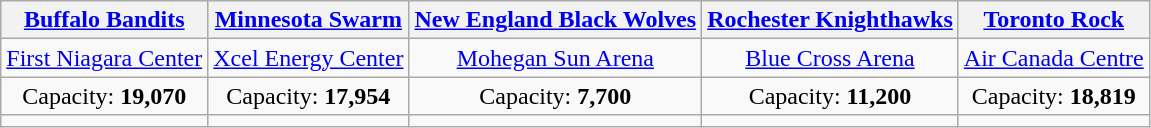<table class="wikitable" style="text-align:center">
<tr>
<th><a href='#'>Buffalo Bandits</a></th>
<th><a href='#'>Minnesota Swarm</a></th>
<th><a href='#'>New England Black Wolves</a></th>
<th><a href='#'>Rochester Knighthawks</a></th>
<th><a href='#'>Toronto Rock</a></th>
</tr>
<tr>
<td><a href='#'>First Niagara Center</a></td>
<td><a href='#'>Xcel Energy Center</a></td>
<td><a href='#'>Mohegan Sun Arena</a></td>
<td><a href='#'>Blue Cross Arena</a></td>
<td><a href='#'>Air Canada Centre</a></td>
</tr>
<tr>
<td>Capacity: <strong>19,070</strong></td>
<td>Capacity: <strong>17,954</strong></td>
<td>Capacity: <strong>7,700</strong></td>
<td>Capacity: <strong>11,200</strong></td>
<td>Capacity: <strong>18,819</strong></td>
</tr>
<tr>
<td></td>
<td></td>
<td></td>
<td></td>
<td></td>
</tr>
</table>
